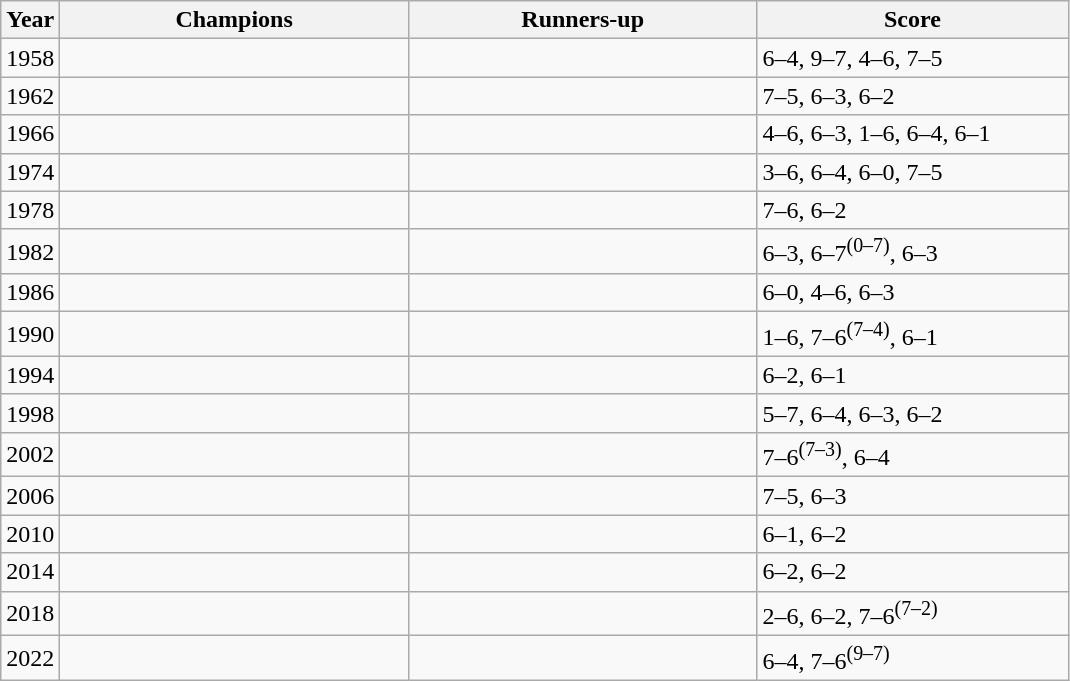<table class="sortable wikitable">
<tr>
<th>Year</th>
<th width=225>Champions</th>
<th width=225>Runners-up</th>
<th width=200 class="unsortable">Score</th>
</tr>
<tr>
<td align=center>1958</td>
<td></td>
<td></td>
<td>6–4, 9–7, 4–6, 7–5</td>
</tr>
<tr>
<td align=center>1962</td>
<td></td>
<td></td>
<td>7–5, 6–3, 6–2</td>
</tr>
<tr>
<td align=center>1966</td>
<td></td>
<td></td>
<td>4–6, 6–3, 1–6, 6–4, 6–1</td>
</tr>
<tr>
<td align=center>1974</td>
<td></td>
<td></td>
<td>3–6, 6–4, 6–0, 7–5</td>
</tr>
<tr>
<td align=center>1978</td>
<td></td>
<td></td>
<td>7–6, 6–2</td>
</tr>
<tr>
<td align=center>1982</td>
<td></td>
<td></td>
<td>6–3, 6–7<sup>(0–7)</sup>, 6–3</td>
</tr>
<tr>
<td align=center>1986</td>
<td></td>
<td></td>
<td>6–0, 4–6, 6–3</td>
</tr>
<tr>
<td align=center>1990</td>
<td></td>
<td></td>
<td>1–6, 7–6<sup>(7–4)</sup>, 6–1</td>
</tr>
<tr>
<td align=center>1994</td>
<td></td>
<td></td>
<td>6–2, 6–1</td>
</tr>
<tr>
<td align=center>1998</td>
<td></td>
<td></td>
<td>5–7, 6–4, 6–3, 6–2</td>
</tr>
<tr>
<td align=center>2002</td>
<td></td>
<td></td>
<td>7–6<sup>(7–3)</sup>, 6–4</td>
</tr>
<tr>
<td align=center>2006</td>
<td></td>
<td></td>
<td>7–5, 6–3</td>
</tr>
<tr>
<td align=center>2010</td>
<td></td>
<td></td>
<td>6–1, 6–2</td>
</tr>
<tr>
<td align=center>2014</td>
<td></td>
<td></td>
<td>6–2, 6–2</td>
</tr>
<tr>
<td align=center>2018</td>
<td></td>
<td></td>
<td>2–6, 6–2, 7–6<sup>(7–2)</sup></td>
</tr>
<tr>
<td align=center>2022</td>
<td></td>
<td></td>
<td>6–4, 7–6<sup>(9–7)</sup></td>
</tr>
</table>
